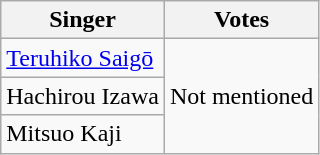<table class="wikitable">
<tr>
<th>Singer</th>
<th>Votes</th>
</tr>
<tr>
<td><a href='#'>Teruhiko Saigō</a></td>
<td rowspan=3>Not mentioned</td>
</tr>
<tr>
<td>Hachirou Izawa</td>
</tr>
<tr>
<td>Mitsuo Kaji</td>
</tr>
</table>
